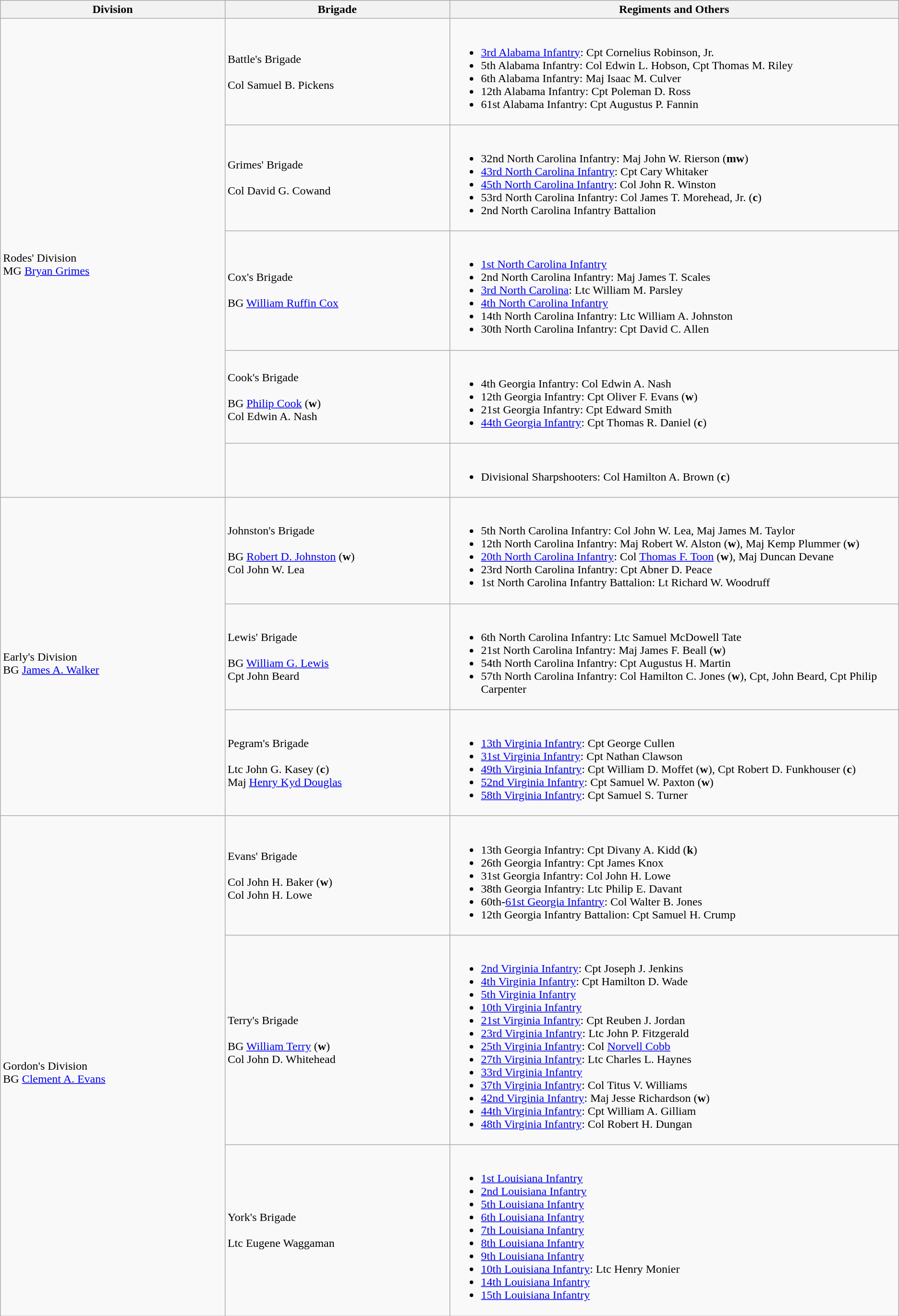<table class="wikitable">
<tr>
<th width=25%>Division</th>
<th width=25%>Brigade</th>
<th>Regiments and Others</th>
</tr>
<tr>
<td rowspan=5><br>Rodes' Division
<br>
MG <a href='#'>Bryan Grimes</a></td>
<td>Battle's Brigade<br><br>
Col Samuel B. Pickens</td>
<td><br><ul><li><a href='#'>3rd Alabama Infantry</a>: Cpt Cornelius Robinson, Jr.</li><li>5th Alabama Infantry: Col Edwin L. Hobson, Cpt Thomas M. Riley</li><li>6th Alabama Infantry: Maj Isaac M. Culver</li><li>12th Alabama Infantry: Cpt Poleman D. Ross</li><li>61st Alabama Infantry: Cpt Augustus P. Fannin</li></ul></td>
</tr>
<tr>
<td>Grimes' Brigade<br><br>
Col David G. Cowand</td>
<td><br><ul><li>32nd North Carolina Infantry: Maj John W. Rierson (<strong>mw</strong>)</li><li><a href='#'>43rd North Carolina Infantry</a>: Cpt Cary Whitaker</li><li><a href='#'>45th North Carolina Infantry</a>: Col John R. Winston</li><li>53rd North Carolina Infantry: Col James T. Morehead, Jr. (<strong>c</strong>)</li><li>2nd North Carolina Infantry Battalion</li></ul></td>
</tr>
<tr>
<td>Cox's Brigade<br><br>
BG <a href='#'>William Ruffin Cox</a></td>
<td><br><ul><li><a href='#'>1st North Carolina Infantry</a></li><li>2nd North Carolina Infantry: Maj James T. Scales</li><li><a href='#'>3rd North Carolina</a>: Ltc William M. Parsley</li><li><a href='#'>4th North Carolina Infantry</a></li><li>14th North Carolina Infantry: Ltc William A. Johnston</li><li>30th North Carolina Infantry: Cpt David C. Allen</li></ul></td>
</tr>
<tr>
<td>Cook's Brigade<br><br>
BG <a href='#'>Philip Cook</a> (<strong>w</strong>)
<br>
Col Edwin A. Nash</td>
<td><br><ul><li>4th Georgia Infantry: Col Edwin A. Nash</li><li>12th Georgia Infantry: Cpt Oliver F. Evans (<strong>w</strong>)</li><li>21st Georgia Infantry: Cpt Edward Smith</li><li><a href='#'>44th Georgia Infantry</a>: Cpt Thomas R. Daniel (<strong>c</strong>)</li></ul></td>
</tr>
<tr>
<td></td>
<td><br><ul><li>Divisional Sharpshooters: Col Hamilton A. Brown (<strong>c</strong>)</li></ul></td>
</tr>
<tr>
<td rowspan=3><br>Early's Division
<br>
BG <a href='#'>James A. Walker</a></td>
<td>Johnston's Brigade<br><br>
BG <a href='#'>Robert D. Johnston</a> (<strong>w</strong>)
<br>
Col John W. Lea</td>
<td><br><ul><li>5th North Carolina Infantry: Col John W. Lea, Maj James M. Taylor</li><li>12th North Carolina Infantry: Maj Robert W. Alston (<strong>w</strong>), Maj Kemp Plummer (<strong>w</strong>)</li><li><a href='#'>20th North Carolina Infantry</a>: Col <a href='#'>Thomas F. Toon</a> (<strong>w</strong>), Maj Duncan Devane</li><li>23rd North Carolina Infantry: Cpt Abner D. Peace</li><li>1st North Carolina Infantry Battalion: Lt Richard W. Woodruff</li></ul></td>
</tr>
<tr>
<td>Lewis' Brigade<br><br>
BG <a href='#'>William G. Lewis</a>
<br>
Cpt John Beard</td>
<td><br><ul><li>6th North Carolina Infantry: Ltc Samuel McDowell Tate</li><li>21st North Carolina Infantry: Maj James F. Beall (<strong>w</strong>)</li><li>54th North Carolina Infantry: Cpt Augustus H. Martin</li><li>57th North Carolina Infantry: Col Hamilton C. Jones (<strong>w</strong>), Cpt, John Beard, Cpt Philip Carpenter</li></ul></td>
</tr>
<tr>
<td>Pegram's Brigade<br><br>
Ltc John G. Kasey (<strong>c</strong>)
<br>
Maj <a href='#'>Henry Kyd Douglas</a></td>
<td><br><ul><li><a href='#'>13th Virginia Infantry</a>: Cpt George Cullen</li><li><a href='#'>31st Virginia Infantry</a>: Cpt Nathan Clawson</li><li><a href='#'>49th Virginia Infantry</a>: Cpt William D. Moffet (<strong>w</strong>), Cpt Robert D. Funkhouser (<strong>c</strong>)</li><li><a href='#'>52nd Virginia Infantry</a>: Cpt Samuel W. Paxton (<strong>w</strong>)</li><li><a href='#'>58th Virginia Infantry</a>: Cpt Samuel S. Turner</li></ul></td>
</tr>
<tr>
<td rowspan=3><br>Gordon's Division
<br>
BG <a href='#'>Clement A. Evans</a></td>
<td>Evans' Brigade<br><br>
Col John H. Baker (<strong>w</strong>)
<br>
Col John H. Lowe</td>
<td><br><ul><li>13th Georgia Infantry: Cpt Divany A. Kidd (<strong>k</strong>)</li><li>26th Georgia Infantry: Cpt James Knox</li><li>31st Georgia Infantry: Col John H. Lowe</li><li>38th Georgia Infantry: Ltc Philip E. Davant</li><li>60th-<a href='#'>61st Georgia Infantry</a>: Col Walter B. Jones</li><li>12th Georgia Infantry Battalion: Cpt Samuel H. Crump</li></ul></td>
</tr>
<tr>
<td>Terry's Brigade<br><br>
BG <a href='#'>William Terry</a> (<strong>w</strong>)
<br>
Col John D. Whitehead</td>
<td><br><ul><li><a href='#'>2nd Virginia Infantry</a>: Cpt Joseph J. Jenkins</li><li><a href='#'>4th Virginia Infantry</a>: Cpt Hamilton D. Wade</li><li><a href='#'>5th Virginia Infantry</a></li><li><a href='#'>10th Virginia Infantry</a></li><li><a href='#'>21st Virginia Infantry</a>: Cpt Reuben J. Jordan</li><li><a href='#'>23rd Virginia Infantry</a>: Ltc John P. Fitzgerald</li><li><a href='#'>25th Virginia Infantry</a>: Col <a href='#'>Norvell Cobb</a></li><li><a href='#'>27th Virginia Infantry</a>: Ltc Charles L. Haynes</li><li><a href='#'>33rd Virginia Infantry</a></li><li><a href='#'>37th Virginia Infantry</a>: Col Titus V. Williams</li><li><a href='#'>42nd Virginia Infantry</a>: Maj Jesse Richardson (<strong>w</strong>)</li><li><a href='#'>44th Virginia Infantry</a>: Cpt William A. Gilliam</li><li><a href='#'>48th Virginia Infantry</a>: Col Robert H. Dungan</li></ul></td>
</tr>
<tr>
<td>York's Brigade<br><br>
Ltc Eugene Waggaman</td>
<td><br><ul><li><a href='#'>1st Louisiana Infantry</a></li><li><a href='#'>2nd Louisiana Infantry</a></li><li><a href='#'>5th Louisiana Infantry</a></li><li><a href='#'>6th Louisiana Infantry</a></li><li><a href='#'>7th Louisiana Infantry</a></li><li><a href='#'>8th Louisiana Infantry</a></li><li><a href='#'>9th Louisiana Infantry</a></li><li><a href='#'>10th Louisiana Infantry</a>: Ltc Henry Monier</li><li><a href='#'>14th Louisiana Infantry</a></li><li><a href='#'>15th Louisiana Infantry</a></li></ul></td>
</tr>
</table>
